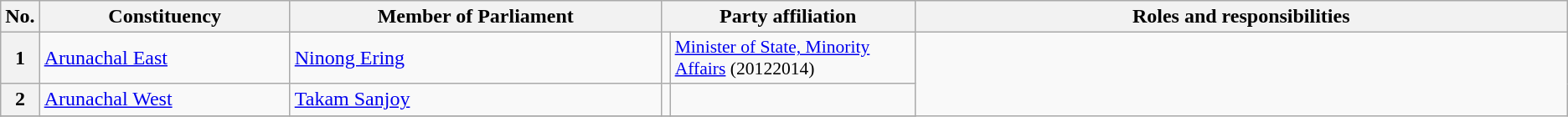<table class="wikitable">
<tr style="text-align:center;">
<th>No.</th>
<th style="width:12em">Constituency</th>
<th style="width:18em">Member of Parliament</th>
<th colspan="2" style="width:18em">Party affiliation</th>
<th style="width:32em">Roles and responsibilities</th>
</tr>
<tr>
<th>1</th>
<td><a href='#'>Arunachal East</a></td>
<td><a href='#'>Ninong Ering</a></td>
<td></td>
<td style="font-size:90%"><a href='#'>Minister of State, Minority Affairs</a> (20122014)</td>
</tr>
<tr>
<th>2</th>
<td><a href='#'>Arunachal West</a></td>
<td><a href='#'>Takam Sanjoy</a></td>
<td></td>
<td></td>
</tr>
<tr>
</tr>
</table>
